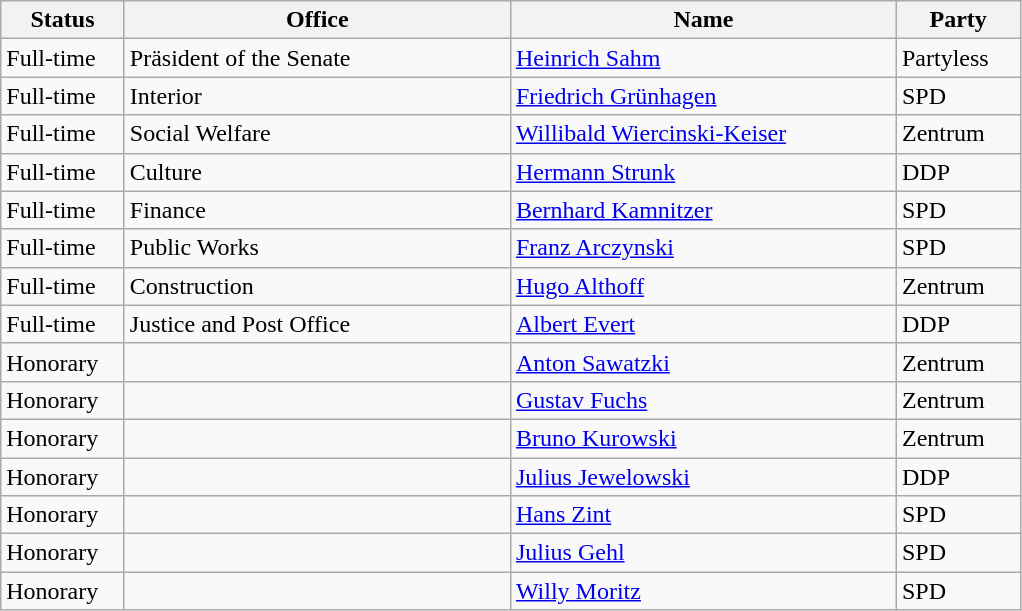<table class="wikitable">
<tr class="hintergrundfarbe8">
<th style="width:75px">Status</th>
<th style="width:250px">Office</th>
<th style="width:250px">Name</th>
<th style="width:75px">Party</th>
</tr>
<tr>
<td>Full-time</td>
<td>Präsident of the Senate</td>
<td><a href='#'>Heinrich Sahm</a></td>
<td>Partyless</td>
</tr>
<tr>
<td>Full-time</td>
<td>Interior</td>
<td><a href='#'>Friedrich Grünhagen</a></td>
<td>SPD</td>
</tr>
<tr>
<td>Full-time</td>
<td>Social Welfare</td>
<td><a href='#'>Willibald Wiercinski-Keiser</a></td>
<td>Zentrum</td>
</tr>
<tr>
<td>Full-time</td>
<td>Culture</td>
<td><a href='#'>Hermann Strunk</a></td>
<td>DDP</td>
</tr>
<tr>
<td>Full-time</td>
<td>Finance</td>
<td><a href='#'>Bernhard Kamnitzer</a></td>
<td>SPD</td>
</tr>
<tr>
<td>Full-time</td>
<td>Public Works</td>
<td><a href='#'>Franz Arczynski</a></td>
<td>SPD</td>
</tr>
<tr>
<td>Full-time</td>
<td>Construction</td>
<td><a href='#'>Hugo Althoff</a></td>
<td>Zentrum</td>
</tr>
<tr>
<td>Full-time</td>
<td>Justice and Post Office</td>
<td><a href='#'>Albert Evert</a></td>
<td>DDP</td>
</tr>
<tr>
<td>Honorary</td>
<td></td>
<td><a href='#'>Anton Sawatzki</a></td>
<td>Zentrum</td>
</tr>
<tr>
<td>Honorary</td>
<td></td>
<td><a href='#'>Gustav Fuchs</a></td>
<td>Zentrum</td>
</tr>
<tr>
<td>Honorary</td>
<td></td>
<td><a href='#'>Bruno Kurowski</a></td>
<td>Zentrum</td>
</tr>
<tr>
<td>Honorary</td>
<td></td>
<td><a href='#'>Julius Jewelowski</a></td>
<td>DDP</td>
</tr>
<tr>
<td>Honorary</td>
<td></td>
<td><a href='#'>Hans Zint</a></td>
<td>SPD</td>
</tr>
<tr>
<td>Honorary</td>
<td></td>
<td><a href='#'>Julius Gehl</a></td>
<td>SPD</td>
</tr>
<tr>
<td>Honorary</td>
<td></td>
<td><a href='#'>Willy Moritz</a></td>
<td>SPD</td>
</tr>
</table>
